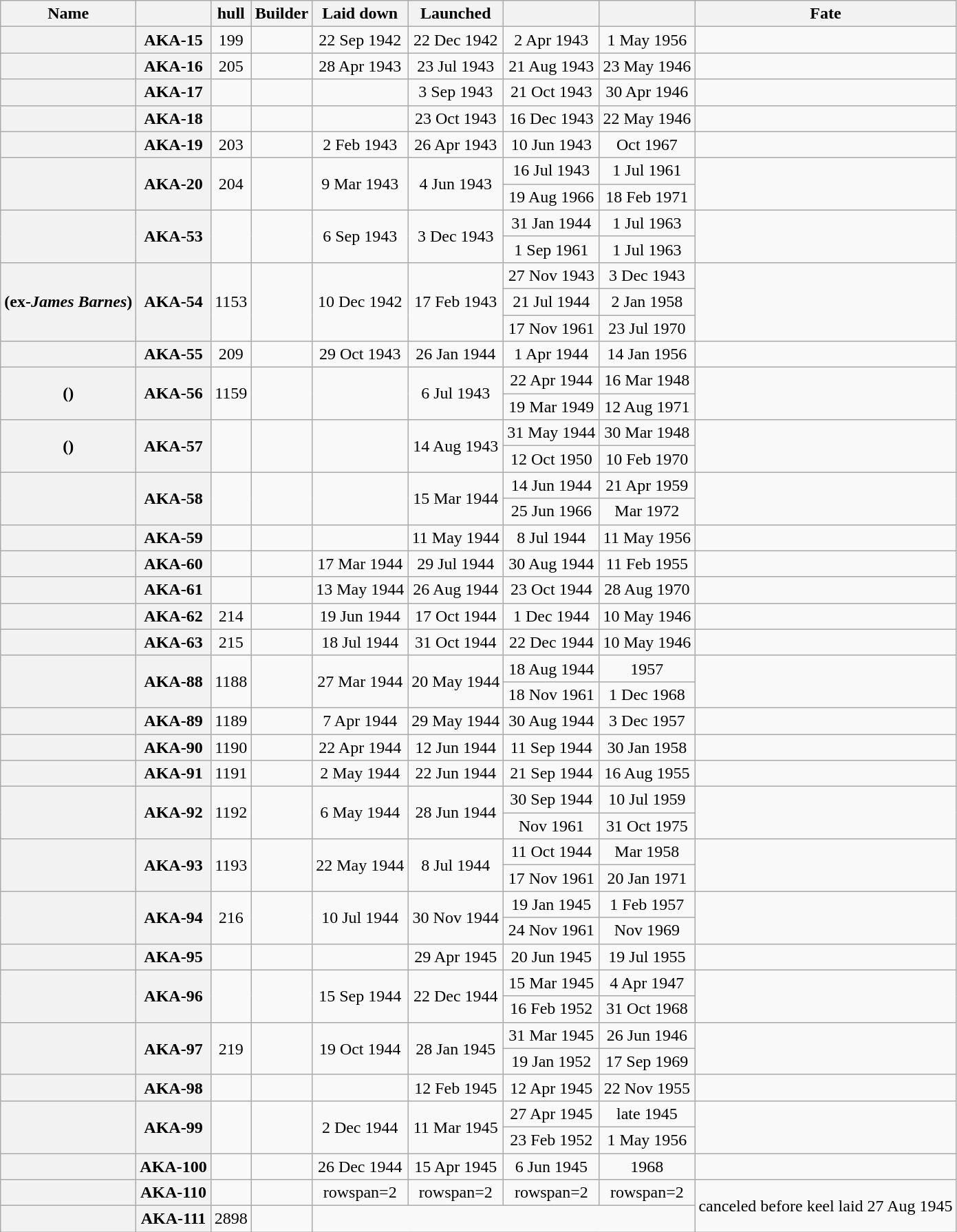<table class="wikitable sortable plainrowheaders" style="text-align: center;">
<tr>
<th scope="col">Name</th>
<th scope="col"></th>
<th scope="col"> hull</th>
<th scope="col">Builder</th>
<th scope="col" data-sort-type=date>Laid down</th>
<th scope="col" data-sort-type=date>Launched</th>
<th scope="col" data-sort-type=date></th>
<th scope="col" data-sort-type=date></th>
<th scope="col" class="unsortable">Fate</th>
</tr>
<tr>
<th scope="row"></th>
<th scope="row">AKA-15</th>
<td>199</td>
<td></td>
<td style="white-space: nowrap;">22 Sep 1942</td>
<td style="white-space: nowrap;">22 Dec 1942</td>
<td>2 Apr 1943</td>
<td>1 May 1956</td>
<td style="text-align: left;"></td>
</tr>
<tr>
<th scope="row"></th>
<th scope="row">AKA-16</th>
<td>205</td>
<td></td>
<td>28 Apr 1943</td>
<td>23 Jul 1943</td>
<td>21 Aug 1943</td>
<td>23 May 1946</td>
<td style="text-align: left;"></td>
</tr>
<tr>
<th scope="row"></th>
<th scope="row">AKA-17</th>
<td></td>
<td></td>
<td></td>
<td style="white-space: nowrap;">3 Sep 1943</td>
<td style="white-space: nowrap;">21 Oct 1943</td>
<td style="white-space: nowrap;">30 Apr 1946</td>
<td style="text-align: left;"></td>
</tr>
<tr>
<th scope="row"></th>
<th scope="row">AKA-18</th>
<td></td>
<td></td>
<td></td>
<td>23 Oct 1943</td>
<td>16 Dec 1943</td>
<td>22 May 1946</td>
<td style="text-align: left;"></td>
</tr>
<tr>
<th scope="row"></th>
<th scope="row">AKA-19</th>
<td>203</td>
<td></td>
<td>2 Feb 1943</td>
<td>26 Apr 1943</td>
<td>10 Jun 1943</td>
<td>Oct 1967</td>
<td style="text-align: left;"></td>
</tr>
<tr>
<th scope="row" rowspan=2></th>
<th scope="row" rowspan=2>AKA-20</th>
<td rowspan=2>204</td>
<td rowspan=2></td>
<td rowspan=2>9 Mar 1943</td>
<td rowspan=2>4 Jun 1943</td>
<td>16 Jul 1943</td>
<td>1 Jul 1961</td>
<td rowspan=2 style="text-align: left;"></td>
</tr>
<tr>
<td>19 Aug 1966</td>
<td>18 Feb 1971</td>
</tr>
<tr>
<th scope="row" rowspan=2></th>
<th scope="row" rowspan=2>AKA-53</th>
<td rowspan=2></td>
<td rowspan=2></td>
<td rowspan=2>6 Sep 1943</td>
<td rowspan=2>3 Dec 1943</td>
<td>31 Jan 1944</td>
<td>1 Jul 1963</td>
<td rowspan=2 style="text-align: left;"></td>
</tr>
<tr>
<td>1 Sep 1961</td>
<td>1 Jul 1963</td>
</tr>
<tr>
<th scope="row" rowspan=3> (ex-<em>James Barnes</em>)</th>
<th scope="row" rowspan=3>AKA-54</th>
<td rowspan=3>1153</td>
<td rowspan=3></td>
<td rowspan=3>10 Dec 1942</td>
<td rowspan=3>17 Feb 1943</td>
<td>27 Nov 1943</td>
<td>3 Dec 1943</td>
<td rowspan=3 style="text-align: left;"></td>
</tr>
<tr>
<td>21 Jul 1944</td>
<td>2 Jan 1958</td>
</tr>
<tr>
<td>17 Nov 1961</td>
<td>23 Jul 1970</td>
</tr>
<tr>
<th scope="row"></th>
<th scope="row" style="white-space: nowrap;">AKA-55</th>
<td>209</td>
<td></td>
<td>29 Oct 1943</td>
<td>26 Jan 1944</td>
<td>1 Apr 1944</td>
<td>14 Jan 1956</td>
<td style="text-align: left;"></td>
</tr>
<tr>
<th scope="row" rowspan=2> ()</th>
<th scope="row" rowspan=2>AKA-56</th>
<td rowspan=2>1159</td>
<td rowspan=2></td>
<td rowspan=2></td>
<td rowspan=2>6 Jul 1943</td>
<td>22 Apr 1944</td>
<td>16 Mar 1948</td>
<td rowspan=2 style="text-align: left;"></td>
</tr>
<tr>
<td>19 Mar 1949</td>
<td>12 Aug 1971</td>
</tr>
<tr>
<th scope="row" rowspan=2> ()</th>
<th scope="row" rowspan=2>AKA-57</th>
<td rowspan=2></td>
<td rowspan=2></td>
<td rowspan=2></td>
<td rowspan=2>14 Aug 1943</td>
<td style="white-space: nowrap;">31 May 1944</td>
<td style="white-space: nowrap;">30 Mar 1948</td>
<td rowspan=2 style="text-align: left;"></td>
</tr>
<tr>
<td>12 Oct 1950</td>
<td>10 Feb 1970</td>
</tr>
<tr>
<th scope="row" rowspan=2></th>
<th scope="row" rowspan=2>AKA-58</th>
<td rowspan=2></td>
<td rowspan=2></td>
<td rowspan=2></td>
<td rowspan=2>15 Mar 1944</td>
<td>14 Jun 1944</td>
<td>21 Apr 1959</td>
<td rowspan=2 style="text-align: left;"></td>
</tr>
<tr>
<td>25 Jun 1966</td>
<td>Mar 1972</td>
</tr>
<tr>
<th scope="row"></th>
<th scope="row">AKA-59</th>
<td></td>
<td></td>
<td></td>
<td>11 May 1944</td>
<td>8 Jul 1944</td>
<td>11 May 1956</td>
<td style="text-align: left;"></td>
</tr>
<tr>
<th scope="row"></th>
<th scope="row">AKA-60</th>
<td></td>
<td></td>
<td>17 Mar 1944</td>
<td>29 Jul 1944</td>
<td>30 Aug 1944</td>
<td>11 Feb 1955</td>
<td style="text-align: left;"></td>
</tr>
<tr>
<th scope="row"></th>
<th scope="row">AKA-61</th>
<td></td>
<td></td>
<td style="white-space: nowrap;">13 May 1944</td>
<td style="white-space: nowrap;">26 Aug 1944</td>
<td>23 Oct 1944</td>
<td>28 Aug 1970</td>
<td style="text-align: left;"></td>
</tr>
<tr>
<th scope="row"></th>
<th scope="row">AKA-62</th>
<td>214</td>
<td></td>
<td>19 Jun 1944</td>
<td>17 Oct 1944</td>
<td>1 Dec 1944</td>
<td>10 May 1946</td>
<td style="text-align: left;"></td>
</tr>
<tr>
<th scope="row"></th>
<th scope="row">AKA-63</th>
<td>215</td>
<td></td>
<td>18 Jul 1944</td>
<td>31 Oct 1944</td>
<td style="white-space: nowrap;">22 Dec 1944</td>
<td style="white-space: nowrap;">10 May 1946</td>
<td style="text-align: left;"></td>
</tr>
<tr>
<th scope="row" rowspan=2></th>
<th scope="row" rowspan=2>AKA-88</th>
<td rowspan=2>1188</td>
<td rowspan=2></td>
<td rowspan=2 style="white-space: nowrap;">27 Mar 1944</td>
<td rowspan=2 style="white-space: nowrap;">20 May 1944</td>
<td>18 Aug 1944</td>
<td>1957</td>
<td rowspan=2 style="text-align: left;"></td>
</tr>
<tr>
<td>18 Nov 1961</td>
<td>1 Dec 1968</td>
</tr>
<tr>
<th scope="row"></th>
<th scope="row">AKA-89</th>
<td>1189</td>
<td></td>
<td>7 Apr 1944</td>
<td>29 May 1944</td>
<td>30 Aug 1944</td>
<td>3 Dec 1957</td>
<td style="text-align: left;"></td>
</tr>
<tr>
<th scope="row"></th>
<th scope="row">AKA-90</th>
<td>1190</td>
<td></td>
<td>22 Apr 1944</td>
<td>12 Jun 1944</td>
<td>11 Sep 1944</td>
<td>30 Jan 1958</td>
<td style="text-align: left;"></td>
</tr>
<tr>
<th scope="row"></th>
<th scope="row">AKA-91</th>
<td>1191</td>
<td></td>
<td>2 May 1944</td>
<td>22 Jun 1944</td>
<td>21 Sep 1944</td>
<td>16 Aug 1955</td>
<td style="text-align: left;"></td>
</tr>
<tr>
<th scope="row" rowspan=2></th>
<th scope="row" rowspan=2>AKA-92</th>
<td rowspan=2>1192</td>
<td rowspan=2></td>
<td rowspan=2>6 May 1944</td>
<td rowspan=2>28 Jun 1944</td>
<td>30 Sep 1944</td>
<td>10 Jul 1959</td>
<td rowspan=2 style="text-align: left;"></td>
</tr>
<tr>
<td>Nov 1961</td>
<td>31 Oct 1975</td>
</tr>
<tr>
<th scope="row" rowspan=2></th>
<th scope="row" rowspan=2>AKA-93</th>
<td rowspan=2>1193</td>
<td rowspan=2></td>
<td rowspan=2>22 May 1944</td>
<td rowspan=2>8 Jul 1944</td>
<td>11 Oct 1944</td>
<td>Mar 1958</td>
<td rowspan=2 style="text-align: left;"></td>
</tr>
<tr>
<td>17 Nov 1961</td>
<td>20 Jan 1971</td>
</tr>
<tr>
<th scope="row" rowspan=2></th>
<th scope="row" rowspan=2>AKA-94</th>
<td rowspan=2>216</td>
<td rowspan=2></td>
<td rowspan=2>10 Jul 1944</td>
<td rowspan=2>30 Nov 1944</td>
<td>19 Jan 1945</td>
<td>1 Feb 1957</td>
<td rowspan=2 style="text-align: left;"></td>
</tr>
<tr>
<td>24 Nov 1961</td>
<td>Nov 1969</td>
</tr>
<tr>
<th scope="row"></th>
<th scope="row">AKA-95</th>
<td></td>
<td></td>
<td></td>
<td>29 Apr 1945</td>
<td>20 Jun 1945</td>
<td>19 Jul 1955</td>
<td style="text-align: left;"></td>
</tr>
<tr>
<th scope="row" rowspan=2></th>
<th scope="row" rowspan=2>AKA-96</th>
<td rowspan=2></td>
<td rowspan=2></td>
<td rowspan=2>15 Sep 1944</td>
<td rowspan=2>22 Dec 1944</td>
<td>15 Mar 1945</td>
<td>4 Apr 1947</td>
<td rowspan=2 style="text-align: left;"></td>
</tr>
<tr>
<td>16 Feb 1952</td>
<td>31 Oct 1968</td>
</tr>
<tr>
<th scope="row" rowspan=2></th>
<th scope="row" rowspan=2>AKA-97</th>
<td rowspan=2>219</td>
<td rowspan=2></td>
<td rowspan=2>19 Oct 1944</td>
<td rowspan=2>28 Jan 1945</td>
<td>31 Mar 1945</td>
<td>26 Jun 1946</td>
<td rowspan=2 style="text-align: left;"></td>
</tr>
<tr>
<td>19 Jan 1952</td>
<td>17 Sep 1969</td>
</tr>
<tr>
<th scope="row"></th>
<th scope="row">AKA-98</th>
<td></td>
<td></td>
<td></td>
<td>12 Feb 1945</td>
<td>12 Apr 1945</td>
<td>22 Nov 1955</td>
<td style="text-align: left;"></td>
</tr>
<tr>
<th scope="row" rowspan=2></th>
<th scope="row" rowspan=2>AKA-99</th>
<td rowspan=2></td>
<td rowspan=2></td>
<td rowspan=2>2 Dec 1944</td>
<td rowspan=2>11 Mar 1945</td>
<td>27 Apr 1945</td>
<td data-sort-value="1945">late 1945</td>
<td rowspan=2 style="text-align: left;"></td>
</tr>
<tr>
<td>23 Feb 1952</td>
<td>1 May 1956</td>
</tr>
<tr>
<th scope="row"></th>
<th scope="row" style="white-space: nowrap;">AKA-100</th>
<td></td>
<td></td>
<td>26 Dec 1944</td>
<td>15 Apr 1945</td>
<td>6 Jun 1945</td>
<td>1968</td>
<td style="text-align: left;"></td>
</tr>
<tr>
<th scope="row"></th>
<th scope="row">AKA-110</th>
<td></td>
<td></td>
<td>rowspan=2 </td>
<td>rowspan=2 </td>
<td>rowspan=2 </td>
<td>rowspan=2 </td>
<td rowspan= 2 style="text-align: left;">canceled before keel laid 27 Aug 1945</td>
</tr>
<tr>
<th scope="row"></th>
<th scope="row">AKA-111</th>
<td>2898</td>
<td></td>
</tr>
</table>
